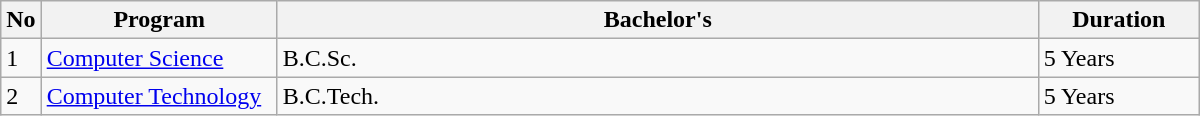<table class="wikitable">
<tr>
<th>No</th>
<th width="150"><strong>Program</strong></th>
<th width="500"><strong>Bachelor's</strong></th>
<th width="100"><strong>Duration</strong></th>
</tr>
<tr>
<td>1</td>
<td><a href='#'>Computer Science</a></td>
<td>B.C.Sc.</td>
<td>5 Years</td>
</tr>
<tr>
<td>2</td>
<td><a href='#'>Computer Technology</a></td>
<td>B.C.Tech. <br></td>
<td>5 Years</td>
</tr>
</table>
